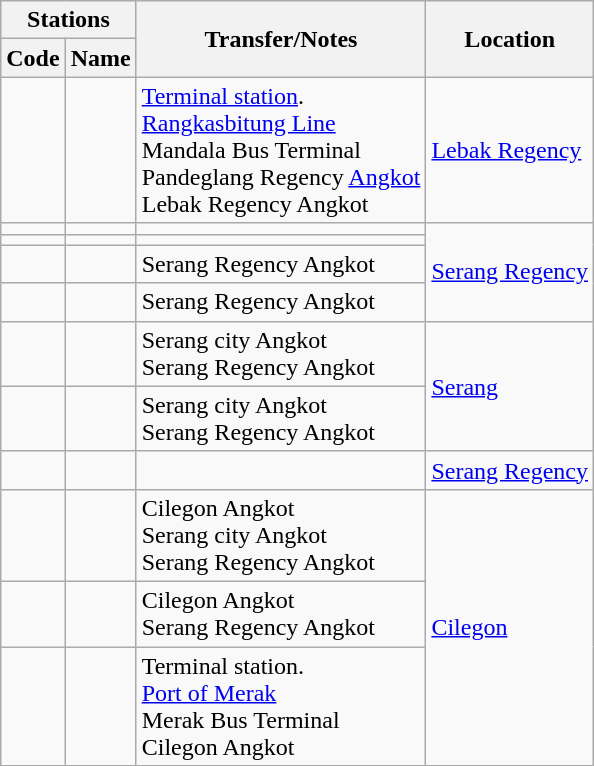<table class="wikitable">
<tr>
<th colspan="2">Stations</th>
<th rowspan="2">Transfer/Notes</th>
<th rowspan="2">Location</th>
</tr>
<tr>
<th>Code</th>
<th>Name</th>
</tr>
<tr>
<td> </td>
<td><strong></strong></td>
<td><a href='#'>Terminal station</a>.<br> <a href='#'>Rangkasbitung Line</a><br> Mandala Bus Terminal<br> Pandeglang Regency <a href='#'>Angkot</a><br> Lebak Regency Angkot</td>
<td><a href='#'>Lebak Regency</a></td>
</tr>
<tr>
<td></td>
<td></td>
<td></td>
<td rowspan="4"><a href='#'>Serang Regency</a></td>
</tr>
<tr>
<td></td>
<td></td>
<td></td>
</tr>
<tr>
<td></td>
<td></td>
<td> Serang Regency Angkot</td>
</tr>
<tr>
<td></td>
<td></td>
<td> Serang Regency Angkot</td>
</tr>
<tr>
<td></td>
<td></td>
<td> Serang city Angkot<br> Serang Regency Angkot</td>
<td rowspan="2"><a href='#'>Serang</a></td>
</tr>
<tr>
<td></td>
<td></td>
<td> Serang city Angkot<br> Serang Regency Angkot</td>
</tr>
<tr>
<td></td>
<td></td>
<td></td>
<td><a href='#'>Serang Regency</a></td>
</tr>
<tr>
<td></td>
<td></td>
<td> Cilegon Angkot<br> Serang city Angkot<br> Serang Regency Angkot</td>
<td rowspan="3"><a href='#'>Cilegon</a></td>
</tr>
<tr>
<td></td>
<td></td>
<td> Cilegon Angkot<br> Serang Regency Angkot</td>
</tr>
<tr>
<td></td>
<td><strong></strong></td>
<td>Terminal station.<br> <a href='#'>Port of Merak</a><br> Merak Bus Terminal<br> Cilegon Angkot</td>
</tr>
</table>
